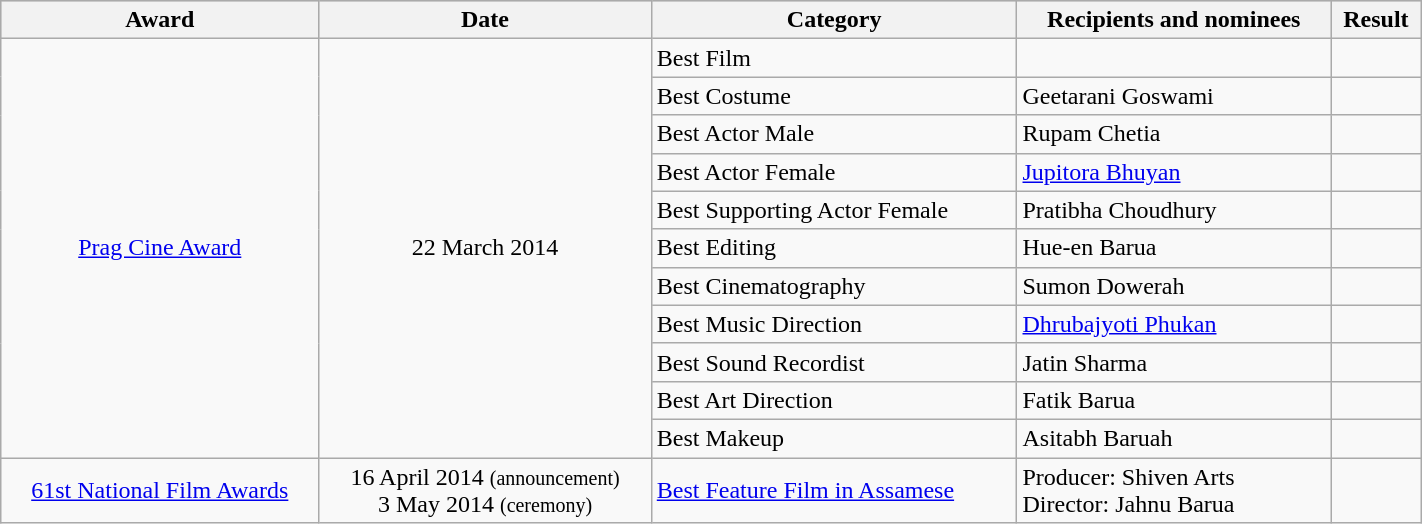<table class="wikitable sortable" width="75%">
<tr style="background:#ccc; text-align:center;">
<th>Award</th>
<th>Date</th>
<th>Category</th>
<th>Recipients and nominees</th>
<th>Result</th>
</tr>
<tr>
<td rowspan="11" align="center"><a href='#'>Prag Cine Award</a></td>
<td rowspan="11" align="center">22 March 2014</td>
<td>Best Film</td>
<td></td>
<td></td>
</tr>
<tr>
<td>Best Costume</td>
<td>Geetarani Goswami</td>
<td></td>
</tr>
<tr>
<td>Best Actor Male</td>
<td>Rupam Chetia</td>
<td></td>
</tr>
<tr>
<td>Best Actor Female</td>
<td><a href='#'>Jupitora Bhuyan</a></td>
<td></td>
</tr>
<tr>
<td>Best Supporting Actor Female</td>
<td>Pratibha Choudhury</td>
<td></td>
</tr>
<tr>
<td>Best Editing</td>
<td>Hue-en Barua</td>
<td></td>
</tr>
<tr>
<td>Best Cinematography</td>
<td>Sumon Dowerah</td>
<td></td>
</tr>
<tr>
<td>Best Music Direction</td>
<td><a href='#'>Dhrubajyoti Phukan</a></td>
<td></td>
</tr>
<tr>
<td>Best Sound Recordist</td>
<td>Jatin Sharma</td>
<td></td>
</tr>
<tr>
<td>Best Art Direction</td>
<td>Fatik Barua</td>
<td></td>
</tr>
<tr>
<td>Best Makeup</td>
<td>Asitabh Baruah</td>
<td></td>
</tr>
<tr>
<td align="center"><a href='#'>61st National Film Awards</a></td>
<td align="center">16 April 2014 <small>(announcement)</small><br>3 May 2014 <small>(ceremony)</small></td>
<td><a href='#'>Best Feature Film in Assamese</a></td>
<td>Producer: Shiven Arts<br>Director: Jahnu Barua</td>
<td></td>
</tr>
</table>
